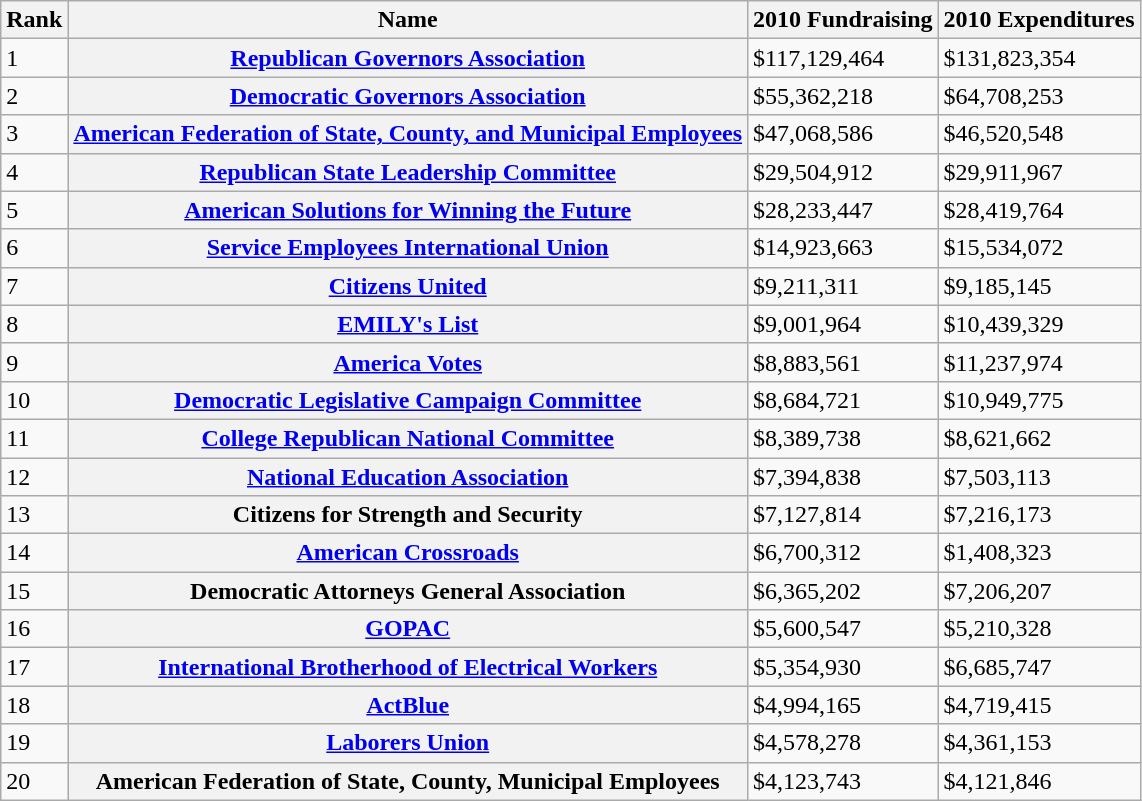<table class="wikitable">
<tr>
<th>Rank</th>
<th>Name</th>
<th>2010 Fundraising</th>
<th>2010 Expenditures</th>
</tr>
<tr>
<td>1</td>
<th><a href='#'>Republican Governors Association</a></th>
<td>$117,129,464</td>
<td>$131,823,354</td>
</tr>
<tr>
<td>2</td>
<th><a href='#'>Democratic Governors Association</a></th>
<td>$55,362,218</td>
<td>$64,708,253</td>
</tr>
<tr>
<td>3</td>
<th><a href='#'>American Federation of State, County, and Municipal Employees</a></th>
<td>$47,068,586</td>
<td>$46,520,548</td>
</tr>
<tr>
<td>4</td>
<th><a href='#'>Republican State Leadership Committee</a></th>
<td>$29,504,912</td>
<td>$29,911,967</td>
</tr>
<tr>
<td>5</td>
<th><a href='#'>American Solutions for Winning the Future</a></th>
<td>$28,233,447</td>
<td>$28,419,764</td>
</tr>
<tr>
<td>6</td>
<th><a href='#'>Service Employees International Union</a></th>
<td>$14,923,663</td>
<td>$15,534,072</td>
</tr>
<tr>
<td>7</td>
<th><a href='#'>Citizens United</a></th>
<td>$9,211,311</td>
<td>$9,185,145</td>
</tr>
<tr>
<td>8</td>
<th><a href='#'>EMILY's List</a></th>
<td>$9,001,964</td>
<td>$10,439,329</td>
</tr>
<tr>
<td>9</td>
<th><a href='#'>America Votes</a></th>
<td>$8,883,561</td>
<td>$11,237,974</td>
</tr>
<tr>
<td>10</td>
<th><a href='#'>Democratic Legislative Campaign Committee</a></th>
<td>$8,684,721</td>
<td>$10,949,775</td>
</tr>
<tr>
<td>11</td>
<th><a href='#'>College Republican National Committee</a></th>
<td>$8,389,738</td>
<td>$8,621,662</td>
</tr>
<tr>
<td>12</td>
<th><a href='#'>National Education Association</a></th>
<td>$7,394,838</td>
<td>$7,503,113</td>
</tr>
<tr>
<td>13</td>
<th>Citizens for Strength and Security</th>
<td>$7,127,814</td>
<td>$7,216,173</td>
</tr>
<tr>
<td>14</td>
<th><a href='#'>American Crossroads</a></th>
<td>$6,700,312</td>
<td>$1,408,323</td>
</tr>
<tr>
<td>15</td>
<th>Democratic Attorneys General Association</th>
<td>$6,365,202</td>
<td>$7,206,207</td>
</tr>
<tr>
<td>16</td>
<th><a href='#'>GOPAC</a></th>
<td>$5,600,547</td>
<td>$5,210,328</td>
</tr>
<tr>
<td>17</td>
<th><a href='#'>International Brotherhood of Electrical Workers</a></th>
<td>$5,354,930</td>
<td>$6,685,747</td>
</tr>
<tr>
<td>18</td>
<th><a href='#'>ActBlue</a></th>
<td>$4,994,165</td>
<td>$4,719,415</td>
</tr>
<tr>
<td>19</td>
<th><a href='#'>Laborers Union</a></th>
<td>$4,578,278</td>
<td>$4,361,153</td>
</tr>
<tr>
<td>20</td>
<th>American Federation of State, County, Municipal Employees</th>
<td>$4,123,743</td>
<td>$4,121,846</td>
</tr>
</table>
